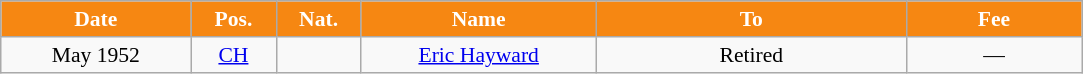<table class="wikitable"  style="text-align:center; font-size:90%; ">
<tr>
<th style="background-color:#F68712; color:#FFFFFF; width:120px;">Date</th>
<th style="background-color:#F68712; color:#FFFFFF; width:50px;">Pos.</th>
<th style="background-color:#F68712; color:#FFFFFF; width:50px;">Nat.</th>
<th style="background-color:#F68712; color:#FFFFFF; width:150px;">Name</th>
<th style="background-color:#F68712; color:#FFFFFF; width:200px;">To</th>
<th style="background-color:#F68712; color:#FFFFFF; width:110px;">Fee</th>
</tr>
<tr>
<td>May 1952</td>
<td><a href='#'>CH</a></td>
<td></td>
<td><a href='#'>Eric Hayward</a></td>
<td>Retired</td>
<td>—</td>
</tr>
</table>
